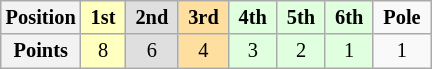<table class="wikitable" style="font-size:85%; text-align:center">
<tr>
<th>Position</th>
<td style="background:#ffffbf;"> <strong>1st</strong> </td>
<td style="background:#dfdfdf;"> <strong>2nd</strong> </td>
<td style="background:#ffdf9f;"> <strong>3rd</strong> </td>
<td style="background:#dfffdf;"> <strong>4th</strong> </td>
<td style="background:#dfffdf;"> <strong>5th</strong> </td>
<td style="background:#dfffdf;"> <strong>6th</strong> </td>
<td> <strong>Pole</strong> </td>
</tr>
<tr>
<th>Points</th>
<td style="background:#ffffbf;">8</td>
<td style="background:#dfdfdf;">6</td>
<td style="background:#ffdf9f;">4</td>
<td style="background:#dfffdf;">3</td>
<td style="background:#dfffdf;">2</td>
<td style="background:#dfffdf;">1</td>
<td>1</td>
</tr>
</table>
